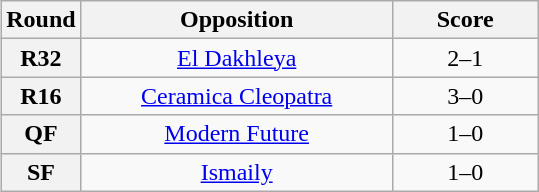<table class="wikitable plainrowheaders" style="text-align:center;float:right">
<tr>
<th scope="col" style="width:25px">Round</th>
<th scope="col" style="width:200px">Opposition</th>
<th scope="col" style="width:90px">Score</th>
</tr>
<tr>
<th scope="row" style="text-align:center">R32</th>
<td><a href='#'>El Dakhleya</a></td>
<td>2–1 </td>
</tr>
<tr>
<th scope="row" style="text-align:center">R16</th>
<td><a href='#'>Ceramica Cleopatra</a></td>
<td>3–0 </td>
</tr>
<tr>
<th scope="row" style="text-align:center">QF</th>
<td><a href='#'>Modern Future</a></td>
<td>1–0 </td>
</tr>
<tr>
<th scope="row" style="text-align:center">SF</th>
<td><a href='#'>Ismaily</a></td>
<td>1–0</td>
</tr>
</table>
